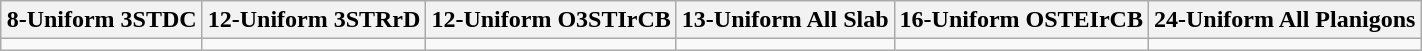<table class="wikitable" style="margin: auto;">
<tr>
<th>8-Uniform 3STDC</th>
<th>12-Uniform 3STRrD</th>
<th>12-Uniform O3STIrCB</th>
<th>13-Uniform All Slab</th>
<th>16-Uniform OSTEIrCB</th>
<th>24-Uniform All Planigons</th>
</tr>
<tr>
<td></td>
<td></td>
<td></td>
<td></td>
<td></td>
<td></td>
</tr>
</table>
